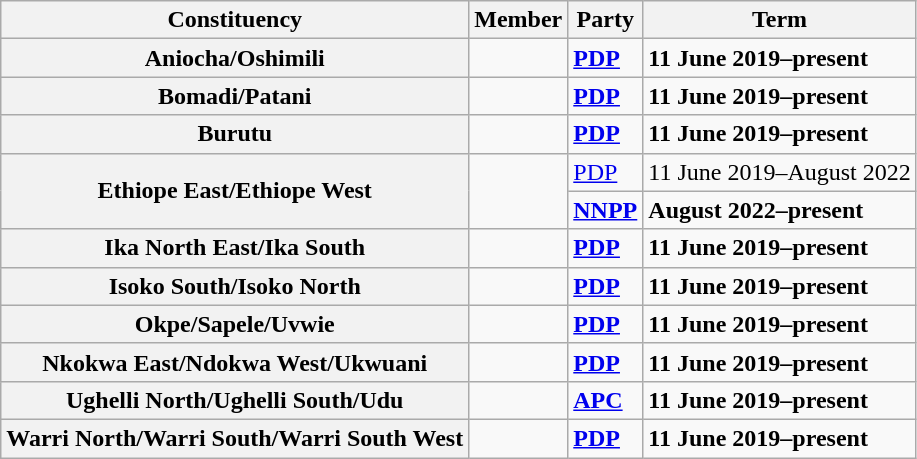<table class="wikitable">
<tr valign=bottom>
<th>Constituency</th>
<th>Member</th>
<th>Party</th>
<th>Term</th>
</tr>
<tr>
<th>Aniocha/Oshimili</th>
<td><strong></strong></td>
<td><strong><a href='#'>PDP</a></strong></td>
<td><strong>11 June 2019–present</strong></td>
</tr>
<tr>
<th>Bomadi/Patani</th>
<td><strong></strong></td>
<td><strong><a href='#'>PDP</a></strong></td>
<td><strong>11 June 2019–present</strong></td>
</tr>
<tr>
<th>Burutu</th>
<td><strong></strong></td>
<td><strong><a href='#'>PDP</a></strong></td>
<td><strong>11 June 2019–present</strong></td>
</tr>
<tr>
<th rowspan=2>Ethiope East/Ethiope West</th>
<td rowspan=2><strong></strong></td>
<td><a href='#'>PDP</a></td>
<td>11 June 2019–August 2022</td>
</tr>
<tr>
<td><strong><a href='#'>NNPP</a></strong></td>
<td><strong>August 2022–present</strong></td>
</tr>
<tr>
<th>Ika North East/Ika South</th>
<td><strong></strong></td>
<td><strong><a href='#'>PDP</a></strong></td>
<td><strong>11 June 2019–present</strong></td>
</tr>
<tr>
<th>Isoko South/Isoko North</th>
<td><strong></strong></td>
<td><strong><a href='#'>PDP</a></strong></td>
<td><strong>11 June 2019–present</strong></td>
</tr>
<tr>
<th>Okpe/Sapele/Uvwie</th>
<td><strong></strong></td>
<td><strong><a href='#'>PDP</a></strong></td>
<td><strong>11 June 2019–present</strong></td>
</tr>
<tr>
<th>Nkokwa East/Ndokwa West/Ukwuani</th>
<td><strong></strong></td>
<td><strong><a href='#'>PDP</a></strong></td>
<td><strong>11 June 2019–present</strong></td>
</tr>
<tr>
<th>Ughelli North/Ughelli South/Udu</th>
<td><strong></strong></td>
<td><strong><a href='#'>APC</a></strong></td>
<td><strong>11 June 2019–present</strong></td>
</tr>
<tr>
<th>Warri North/Warri South/Warri South West</th>
<td><strong></strong></td>
<td><strong><a href='#'>PDP</a></strong></td>
<td><strong>11 June 2019–present</strong></td>
</tr>
</table>
